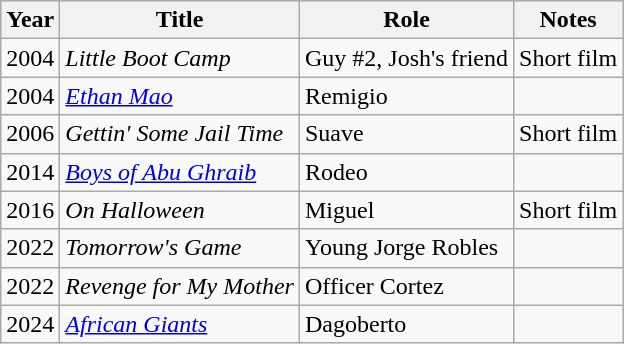<table class="wikitable sortable">
<tr>
<th>Year</th>
<th>Title</th>
<th>Role</th>
<th>Notes</th>
</tr>
<tr>
<td>2004</td>
<td><em>Little Boot Camp</em></td>
<td>Guy #2, Josh's friend</td>
<td>Short film</td>
</tr>
<tr>
<td>2004</td>
<td><em><a href='#'>Ethan Mao</a></em></td>
<td>Remigio</td>
<td></td>
</tr>
<tr>
<td>2006</td>
<td><em>Gettin' Some Jail Time</em></td>
<td>Suave</td>
<td>Short film</td>
</tr>
<tr>
<td>2014</td>
<td><em><a href='#'>Boys of Abu Ghraib</a></em></td>
<td>Rodeo</td>
<td></td>
</tr>
<tr>
<td>2016</td>
<td><em>On Halloween</em></td>
<td>Miguel</td>
<td>Short film</td>
</tr>
<tr>
<td>2022</td>
<td><em>Tomorrow's Game</em></td>
<td>Young Jorge Robles</td>
<td></td>
</tr>
<tr>
<td>2022</td>
<td><em>Revenge for My Mother</em></td>
<td>Officer Cortez</td>
<td></td>
</tr>
<tr>
<td>2024</td>
<td><em><a href='#'>African Giants</a></em></td>
<td>Dagoberto</td>
<td></td>
</tr>
</table>
